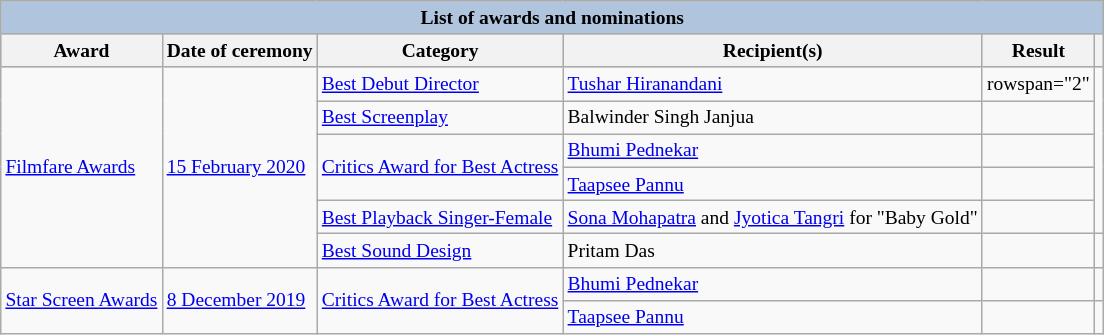<table class="wikitable sortable" style="font-size:small">
<tr style="background:#ccc; text-align:center;">
<th colspan="8" style="background: LightSteelBlue;">List of awards and nominations</th>
</tr>
<tr style="background:#ccc; text-align:center;">
<th>Award</th>
<th>Date of ceremony</th>
<th>Category</th>
<th>Recipient(s)</th>
<th>Result</th>
<th class="unsortable"></th>
</tr>
<tr>
<td rowspan="6"><a href='#'>Filmfare Awards</a></td>
<td rowspan="6"><a href='#'>15 February 2020</a></td>
<td><a href='#'>Best Debut Director</a></td>
<td><a href='#'>Tushar Hiranandani</a></td>
<td>rowspan="2" </td>
<td rowspan="5"></td>
</tr>
<tr>
<td><a href='#'>Best Screenplay</a></td>
<td>Balwinder Singh Janjua</td>
</tr>
<tr>
<td rowspan="2"><a href='#'>Critics Award for Best Actress</a></td>
<td><a href='#'>Bhumi Pednekar</a></td>
<td></td>
</tr>
<tr>
<td><a href='#'>Taapsee Pannu</a></td>
<td></td>
</tr>
<tr>
<td><a href='#'>Best Playback Singer-Female</a></td>
<td><a href='#'>Sona Mohapatra</a> and <a href='#'>Jyotica Tangri</a> for "Baby Gold"</td>
<td></td>
</tr>
<tr>
<td><a href='#'>Best Sound Design</a></td>
<td>Pritam Das</td>
<td></td>
<td></td>
</tr>
<tr>
<td rowspan="2"><a href='#'>Star Screen Awards</a></td>
<td rowspan="2"><a href='#'>8 December 2019</a></td>
<td rowspan="2"><a href='#'>Critics Award for Best Actress</a></td>
<td><a href='#'>Bhumi Pednekar</a></td>
<td></td>
<td></td>
</tr>
<tr>
<td><a href='#'>Taapsee Pannu</a></td>
<td></td>
<td></td>
</tr>
</table>
